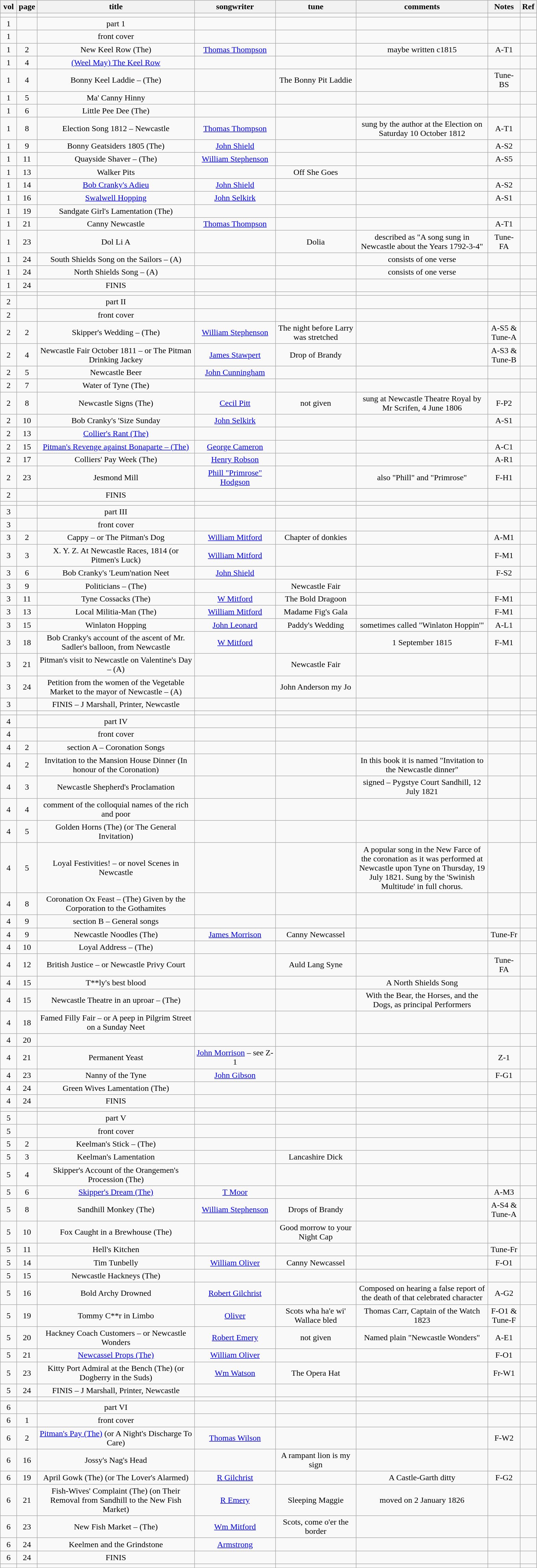<table class="wikitable" style="text-align:center;">
<tr>
<th width=25 abbr="vol">vol</th>
<th width=25 abbr="page">page</th>
<th width=300 abbr="title of song">title</th>
<th width=150 abbr="author">songwriter</th>
<th width=150 abbr="tune/air">tune</th>
<th width=250 abbr="comments">comments</th>
<th width=55 abbr="Notes">Notes</th>
<th width=25 abbr="Ref">Ref</th>
</tr>
<tr>
<td></td>
<td></td>
<td></td>
<td></td>
<td></td>
<td></td>
<td></td>
</tr>
<tr>
<td>1</td>
<td></td>
<td>part 1</td>
<td></td>
<td></td>
<td></td>
<td></td>
<td></td>
</tr>
<tr>
<td>1</td>
<td></td>
<td>front cover</td>
<td></td>
<td></td>
<td></td>
<td></td>
<td></td>
</tr>
<tr>
<td>1</td>
<td>2</td>
<td>New Keel Row (The)</td>
<td><a href='#'>Thomas Thompson</a></td>
<td></td>
<td>maybe written c1815</td>
<td>A-T1</td>
<td></td>
</tr>
<tr>
<td>1</td>
<td>4</td>
<td><a href='#'>(Weel May) The Keel Row</a></td>
<td></td>
<td></td>
<td></td>
<td></td>
<td></td>
</tr>
<tr>
<td>1</td>
<td>4</td>
<td>Bonny Keel Laddie – (The)</td>
<td></td>
<td>The Bonny Pit Laddie</td>
<td></td>
<td>Tune-BS</td>
<td></td>
</tr>
<tr>
<td>1</td>
<td>5</td>
<td>Ma' Canny Hinny</td>
<td></td>
<td></td>
<td></td>
<td></td>
<td></td>
</tr>
<tr>
<td>1</td>
<td>6</td>
<td>Little Pee Dee (The)</td>
<td></td>
<td></td>
<td></td>
<td></td>
<td></td>
</tr>
<tr>
<td>1</td>
<td>8</td>
<td>Election Song 1812 – Newcastle</td>
<td><a href='#'>Thomas Thompson</a></td>
<td></td>
<td>sung by the author at the Election on Saturday 10 October 1812</td>
<td>A-T1</td>
<td></td>
</tr>
<tr>
<td>1</td>
<td>9</td>
<td>Bonny Geatsiders 1805 (The)</td>
<td><a href='#'>John Shield</a></td>
<td></td>
<td></td>
<td>A-S2</td>
<td></td>
</tr>
<tr>
<td>1</td>
<td>11</td>
<td>Quayside Shaver – (The)</td>
<td><a href='#'>William Stephenson</a></td>
<td></td>
<td></td>
<td>A-S5</td>
<td></td>
</tr>
<tr>
<td>1</td>
<td>13</td>
<td>Walker Pits</td>
<td></td>
<td>Off She Goes</td>
<td></td>
<td></td>
<td></td>
</tr>
<tr>
<td>1</td>
<td>14</td>
<td><a href='#'>Bob Cranky's Adieu</a></td>
<td><a href='#'>John Shield</a></td>
<td></td>
<td></td>
<td>A-S2</td>
<td></td>
</tr>
<tr>
<td>1</td>
<td>16</td>
<td><a href='#'>Swalwell Hopping</a></td>
<td><a href='#'>John Selkirk</a></td>
<td></td>
<td></td>
<td>A-S1</td>
<td></td>
</tr>
<tr>
<td>1</td>
<td>19</td>
<td>Sandgate Girl's Lamentation (The)</td>
<td></td>
<td></td>
<td></td>
<td></td>
<td></td>
</tr>
<tr>
<td>1</td>
<td>21</td>
<td>Canny Newcastle</td>
<td><a href='#'>Thomas Thompson</a></td>
<td></td>
<td></td>
<td>A-T1</td>
<td></td>
</tr>
<tr>
<td>1</td>
<td>23</td>
<td>Dol Li A</td>
<td></td>
<td>Dolia</td>
<td>described as "A song sung in Newcastle about the Years 1792-3-4"</td>
<td>Tune-FA</td>
<td></td>
</tr>
<tr>
<td>1</td>
<td>24</td>
<td>South Shields Song on the Sailors – (A)</td>
<td></td>
<td></td>
<td>consists of one verse</td>
<td></td>
<td></td>
</tr>
<tr>
<td>1</td>
<td>24</td>
<td>North Shields Song – (A)</td>
<td></td>
<td></td>
<td>consists of one verse</td>
<td></td>
<td></td>
</tr>
<tr>
<td>1</td>
<td>24</td>
<td>FINIS</td>
<td></td>
<td></td>
<td></td>
<td></td>
<td></td>
</tr>
<tr>
<td></td>
<td></td>
<td></td>
<td></td>
<td></td>
<td></td>
<td></td>
<td></td>
</tr>
<tr>
<td>2</td>
<td></td>
<td>part II</td>
<td></td>
<td></td>
<td></td>
<td></td>
<td></td>
</tr>
<tr>
<td>2</td>
<td></td>
<td>front cover</td>
<td></td>
<td></td>
<td></td>
<td></td>
<td></td>
</tr>
<tr>
<td>2</td>
<td>2</td>
<td>Skipper's Wedding – (The)</td>
<td><a href='#'>William Stephenson</a></td>
<td>The night before Larry was stretched</td>
<td></td>
<td>A-S5 & Tune-A</td>
<td></td>
</tr>
<tr>
<td>2</td>
<td>4</td>
<td>Newcastle Fair October 1811 – or The Pitman Drinking Jackey</td>
<td><a href='#'>James Stawpert</a></td>
<td>Drop of Brandy</td>
<td></td>
<td>A-S3 & Tune-B</td>
<td></td>
</tr>
<tr>
<td>2</td>
<td>5</td>
<td>Newcastle Beer</td>
<td><a href='#'>John Cunningham</a></td>
<td></td>
<td></td>
<td></td>
<td></td>
</tr>
<tr>
<td>2</td>
<td>7</td>
<td>Water of Tyne (The)</td>
<td></td>
<td></td>
<td></td>
<td></td>
<td></td>
</tr>
<tr>
<td>2</td>
<td>8</td>
<td>Newcastle Signs (The)</td>
<td><a href='#'>Cecil Pitt</a></td>
<td>not given</td>
<td>sung at Newcastle Theatre Royal by Mr Scrifen, 4 June 1806</td>
<td>F-P2</td>
<td></td>
</tr>
<tr>
<td>2</td>
<td>10</td>
<td>Bob Cranky's 'Size Sunday</td>
<td><a href='#'>John Selkirk</a></td>
<td></td>
<td></td>
<td>A-S1</td>
<td></td>
</tr>
<tr>
<td>2</td>
<td>13</td>
<td><a href='#'>Collier's Rant (The)</a></td>
<td></td>
<td></td>
<td></td>
<td></td>
<td></td>
</tr>
<tr>
<td>2</td>
<td>15</td>
<td><a href='#'>Pitman's Revenge against Bonaparte – (The)</a></td>
<td><a href='#'>George Cameron</a></td>
<td></td>
<td></td>
<td>A-C1</td>
<td></td>
</tr>
<tr>
<td>2</td>
<td>17</td>
<td>Colliers' Pay Week (The)</td>
<td><a href='#'>Henry Robson</a></td>
<td></td>
<td></td>
<td>A-R1</td>
<td></td>
</tr>
<tr>
<td>2</td>
<td>23</td>
<td>Jesmond Mill</td>
<td><a href='#'>Phill "Primrose" Hodgson</a></td>
<td></td>
<td>also "Phill" and "Primrose"</td>
<td>F-H1</td>
<td></td>
</tr>
<tr>
<td>2</td>
<td></td>
<td>FINIS</td>
<td></td>
<td></td>
<td></td>
<td></td>
<td></td>
</tr>
<tr>
<td></td>
<td></td>
<td></td>
<td></td>
<td></td>
<td></td>
<td></td>
<td></td>
</tr>
<tr>
<td>3</td>
<td></td>
<td>part III</td>
<td></td>
<td></td>
<td></td>
<td></td>
<td></td>
</tr>
<tr>
<td>3</td>
<td></td>
<td>front cover</td>
<td></td>
<td></td>
<td></td>
<td></td>
<td></td>
</tr>
<tr>
<td>3</td>
<td>2</td>
<td>Cappy – or The Pitman's Dog</td>
<td><a href='#'>William Mitford</a></td>
<td>Chapter of donkies</td>
<td></td>
<td>A-M1</td>
<td></td>
</tr>
<tr>
<td>3</td>
<td>3</td>
<td>X. Y. Z. At Newcastle Races, 1814 (or Pitmen's Luck)</td>
<td><a href='#'>William Mitford</a></td>
<td></td>
<td></td>
<td>F-M1</td>
<td></td>
</tr>
<tr>
<td>3</td>
<td>6</td>
<td>Bob Cranky's 'Leum'nation Neet</td>
<td><a href='#'>John Shield</a></td>
<td></td>
<td></td>
<td>F-S2</td>
<td></td>
</tr>
<tr>
<td>3</td>
<td>9</td>
<td>Politicians – (The)</td>
<td></td>
<td>Newcastle Fair</td>
<td></td>
<td></td>
<td></td>
</tr>
<tr>
<td>3</td>
<td>11</td>
<td>Tyne Cossacks (The)</td>
<td><a href='#'>W Mitford</a></td>
<td>The Bold Dragoon</td>
<td></td>
<td>F-M1</td>
<td></td>
</tr>
<tr>
<td>3</td>
<td>13</td>
<td>Local Militia-Man (The)</td>
<td><a href='#'>William Mitford</a></td>
<td>Madame Fig's Gala</td>
<td></td>
<td>F-M1</td>
<td></td>
</tr>
<tr>
<td>3</td>
<td>15</td>
<td>Winlaton Hopping</td>
<td><a href='#'>John Leonard</a></td>
<td>Paddy's Wedding</td>
<td>sometimes called "Winlaton Hoppin'"</td>
<td>A-L1</td>
<td></td>
</tr>
<tr>
<td>3</td>
<td>18</td>
<td>Bob Cranky's account of the ascent of Mr. Sadler's balloon, from Newcastle</td>
<td><a href='#'>W Mitford</a></td>
<td></td>
<td>1 September 1815</td>
<td>F-M1</td>
<td></td>
</tr>
<tr>
<td>3</td>
<td>21</td>
<td>Pitman's visit to Newcastle on Valentine's Day – (A)</td>
<td></td>
<td>Newcastle Fair</td>
<td></td>
<td></td>
<td></td>
</tr>
<tr>
<td>3</td>
<td>24</td>
<td>Petition from the women of the Vegetable Market to the mayor of Newcastle – (A)</td>
<td></td>
<td>John Anderson my Jo</td>
<td></td>
<td></td>
<td></td>
</tr>
<tr>
<td>3</td>
<td></td>
<td>FINIS – J Marshall, Printer, Newcastle</td>
<td></td>
<td></td>
<td></td>
<td></td>
<td></td>
</tr>
<tr>
<td></td>
<td></td>
<td></td>
<td></td>
<td></td>
<td></td>
<td></td>
<td></td>
</tr>
<tr>
<td>4</td>
<td></td>
<td>part IV</td>
<td></td>
<td></td>
<td></td>
<td></td>
<td></td>
</tr>
<tr>
<td>4</td>
<td></td>
<td>front cover</td>
<td></td>
<td></td>
<td></td>
<td></td>
<td></td>
</tr>
<tr>
<td>4</td>
<td>2</td>
<td>section A – Coronation Songs</td>
<td></td>
<td></td>
<td></td>
<td></td>
<td></td>
</tr>
<tr>
<td>4</td>
<td>2</td>
<td>Invitation to the Mansion House Dinner (In honour of the Coronation)</td>
<td></td>
<td></td>
<td>In this book it is named "Invitation to the Newcastle dinner"</td>
<td></td>
<td></td>
</tr>
<tr>
<td>4</td>
<td>3</td>
<td>Newcastle Shepherd's Proclamation</td>
<td></td>
<td></td>
<td>signed – Pygstye Court Sandhill, 12 July 1821</td>
<td></td>
<td></td>
</tr>
<tr>
<td>4</td>
<td>4</td>
<td>comment of the colloquial names of the rich and poor</td>
<td></td>
<td></td>
<td></td>
<td></td>
<td></td>
</tr>
<tr>
<td>4</td>
<td>5</td>
<td>Golden Horns (The) (or The General Invitation)</td>
<td></td>
<td></td>
<td></td>
<td></td>
<td></td>
</tr>
<tr>
<td>4</td>
<td>5</td>
<td>Loyal Festivities! – or novel Scenes in Newcastle</td>
<td></td>
<td></td>
<td>A popular song in the New Farce of the coronation as it was performed at Newcastle upon Tyne on Thursday, 19 July 1821. Sung by the 'Swinish Multitude' in full chorus.</td>
<td></td>
<td></td>
</tr>
<tr>
<td>4</td>
<td>8</td>
<td>Coronation Ox Feast – (The) Given by the Corporation to the Gothamites</td>
<td></td>
<td></td>
<td></td>
<td></td>
<td></td>
</tr>
<tr>
<td>4</td>
<td>9</td>
<td>section B – General songs</td>
<td></td>
<td></td>
<td></td>
<td></td>
<td></td>
</tr>
<tr>
<td>4</td>
<td>9</td>
<td>Newcastle Noodles (The)</td>
<td><a href='#'>James Morrison</a></td>
<td>Canny Newcassel</td>
<td></td>
<td>Tune-Fr</td>
<td></td>
</tr>
<tr>
<td>4</td>
<td>10</td>
<td>Loyal Address – (The)</td>
<td></td>
<td></td>
<td></td>
<td></td>
<td></td>
</tr>
<tr>
<td>4</td>
<td>12</td>
<td>British Justice – or Newcastle Privy Court</td>
<td></td>
<td>Auld Lang Syne</td>
<td></td>
<td>Tune-FA</td>
<td></td>
</tr>
<tr>
<td>4</td>
<td>15</td>
<td>T**ly's best blood</td>
<td></td>
<td></td>
<td>A North Shields Song</td>
<td></td>
<td></td>
</tr>
<tr>
<td>4</td>
<td>15</td>
<td>Newcastle Theatre in an uproar – (The)</td>
<td></td>
<td></td>
<td>With the Bear, the Horses, and the Dogs, as principal Performers</td>
<td></td>
<td></td>
</tr>
<tr>
<td>4</td>
<td>18</td>
<td>Famed Filly Fair – or A peep in Pilgrim Street on a Sunday Neet</td>
<td></td>
<td></td>
<td></td>
<td></td>
<td></td>
</tr>
<tr>
<td>4</td>
<td>20</td>
<td></td>
<td></td>
<td></td>
<td></td>
<td></td>
<td></td>
</tr>
<tr>
<td>4</td>
<td>21</td>
<td>Permanent Yeast</td>
<td><a href='#'>John Morrison</a> – see Z-1</td>
<td></td>
<td></td>
<td>Z-1</td>
<td></td>
</tr>
<tr>
<td>4</td>
<td>23</td>
<td>Nanny of the Tyne</td>
<td><a href='#'>John Gibson</a></td>
<td></td>
<td></td>
<td>F-G1</td>
<td></td>
</tr>
<tr>
<td>4</td>
<td>24</td>
<td>Green Wives Lamentation (The)</td>
<td></td>
<td></td>
<td></td>
<td></td>
<td></td>
</tr>
<tr>
<td>4</td>
<td>24</td>
<td>FINIS</td>
<td></td>
<td></td>
<td></td>
<td></td>
<td></td>
</tr>
<tr>
<td></td>
<td></td>
<td></td>
<td></td>
<td></td>
<td></td>
<td></td>
<td></td>
</tr>
<tr>
<td>5</td>
<td></td>
<td>part V</td>
<td></td>
<td></td>
<td></td>
<td></td>
<td></td>
</tr>
<tr>
<td>5</td>
<td></td>
<td>front cover</td>
<td></td>
<td></td>
<td></td>
<td></td>
<td></td>
</tr>
<tr>
<td>5</td>
<td>2</td>
<td>Keelman's Stick – (The)</td>
<td></td>
<td></td>
<td></td>
<td></td>
<td></td>
</tr>
<tr>
<td>5</td>
<td>3</td>
<td>Keelman's Lamentation</td>
<td></td>
<td>Lancashire Dick</td>
<td></td>
<td></td>
<td></td>
</tr>
<tr>
<td>5</td>
<td>4</td>
<td>Skipper's Account of the Orangemen's Procession (The)</td>
<td></td>
<td></td>
<td></td>
<td></td>
<td></td>
</tr>
<tr>
<td>5</td>
<td>6</td>
<td><a href='#'>Skipper's Dream (The)</a></td>
<td><a href='#'>T Moor</a></td>
<td></td>
<td></td>
<td>A-M3</td>
<td></td>
</tr>
<tr>
<td>5</td>
<td>8</td>
<td>Sandhill Monkey (The)</td>
<td><a href='#'>William Stephenson</a></td>
<td>Drops of Brandy</td>
<td></td>
<td>A-S4 & Tune-A</td>
<td></td>
</tr>
<tr>
<td>5</td>
<td>10</td>
<td>Fox Caught in a Brewhouse (The)</td>
<td></td>
<td>Good morrow to your Night Cap</td>
<td></td>
<td></td>
<td></td>
</tr>
<tr>
<td>5</td>
<td>11</td>
<td>Hell's Kitchen</td>
<td></td>
<td></td>
<td></td>
<td>Tune-Fr</td>
<td></td>
</tr>
<tr>
<td>5</td>
<td>14</td>
<td>Tim Tunbelly</td>
<td><a href='#'>William Oliver</a></td>
<td>Canny Newcassel</td>
<td></td>
<td>F-O1</td>
<td></td>
</tr>
<tr>
<td>5</td>
<td>15</td>
<td>Newcastle Hackneys (The)</td>
<td></td>
<td></td>
<td></td>
<td></td>
<td></td>
</tr>
<tr>
<td>5</td>
<td>16</td>
<td>Bold Archy Drowned</td>
<td><a href='#'>Robert Gilchrist</a></td>
<td></td>
<td>Composed on hearing a false report of the death of that celebrated character</td>
<td>A-G2</td>
<td></td>
</tr>
<tr>
<td>5</td>
<td>19</td>
<td>Tommy C**r in Limbo</td>
<td><a href='#'>Oliver</a></td>
<td>Scots wha ha'e wi' Wallace bled</td>
<td>Thomas Carr, Captain of the Watch 1823</td>
<td>F-O1 & Tune-F</td>
<td></td>
</tr>
<tr>
<td>5</td>
<td>20</td>
<td>Hackney Coach Customers – or Newcastle Wonders</td>
<td><a href='#'>Robert Emery</a></td>
<td>not given</td>
<td>Named plain "Newcastle Wonders"</td>
<td>A-E1</td>
<td></td>
</tr>
<tr>
<td>5</td>
<td>21</td>
<td><a href='#'>Newcassel Props (The)</a></td>
<td><a href='#'>William Oliver</a></td>
<td></td>
<td></td>
<td>F-O1</td>
<td></td>
</tr>
<tr>
<td>5</td>
<td>23</td>
<td>Kitty Port Admiral at the Bench (The) (or Dogberry in the Suds)</td>
<td><a href='#'>Wm Watson</a></td>
<td>The Opera Hat</td>
<td></td>
<td>Fr-W1</td>
<td></td>
</tr>
<tr>
<td>5</td>
<td>24</td>
<td>FINIS – J Marshall, Printer, Newcastle</td>
<td></td>
<td></td>
<td></td>
<td></td>
<td></td>
</tr>
<tr>
<td></td>
<td></td>
<td></td>
<td></td>
<td></td>
<td></td>
<td></td>
<td></td>
</tr>
<tr>
<td>6</td>
<td></td>
<td>part VI</td>
<td></td>
<td></td>
<td></td>
<td></td>
<td></td>
</tr>
<tr>
<td>6</td>
<td>1</td>
<td>front cover</td>
<td></td>
<td></td>
<td></td>
<td></td>
<td></td>
</tr>
<tr>
<td>6</td>
<td>2</td>
<td><a href='#'>Pitman's Pay (The)</a> (or A Night's Discharge To Care)</td>
<td><a href='#'>Thomas Wilson</a></td>
<td></td>
<td></td>
<td>F-W2</td>
<td></td>
</tr>
<tr>
<td>6</td>
<td>16</td>
<td>Jossy's Nag's Head</td>
<td></td>
<td>A rampant lion is my sign</td>
<td></td>
<td></td>
<td></td>
</tr>
<tr>
<td>6</td>
<td>19</td>
<td>April Gowk (The) (or The Lover's Alarmed)</td>
<td><a href='#'>R Gilchrist</a></td>
<td></td>
<td>A Castle-Garth ditty</td>
<td>F-G2</td>
<td></td>
</tr>
<tr>
<td>6</td>
<td>21</td>
<td>Fish-Wives' Complaint (The) (on Their Removal from Sandhill to the New Fish Market)</td>
<td><a href='#'>R Emery</a></td>
<td>Sleeping Maggie</td>
<td>moved on 2 January 1826</td>
<td></td>
<td></td>
</tr>
<tr>
<td>6</td>
<td>23</td>
<td>New Fish Market – (The)</td>
<td><a href='#'>Wm Mitford</a></td>
<td>Scots, come o'er the border</td>
<td></td>
<td></td>
<td></td>
</tr>
<tr>
<td>6</td>
<td>24</td>
<td>Keelmen and the Grindstone</td>
<td><a href='#'>Armstrong</a></td>
<td></td>
<td></td>
<td></td>
<td></td>
</tr>
<tr>
<td>6</td>
<td>24</td>
<td>FINIS</td>
<td></td>
<td></td>
<td></td>
<td></td>
<td></td>
</tr>
<tr>
<td></td>
<td></td>
<td></td>
<td></td>
<td></td>
<td></td>
<td></td>
<td></td>
</tr>
</table>
